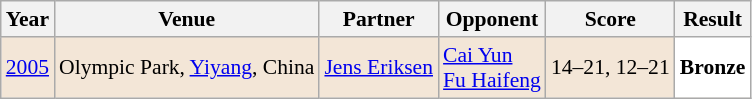<table class="sortable wikitable" style="font-size: 90%;">
<tr>
<th>Year</th>
<th>Venue</th>
<th>Partner</th>
<th>Opponent</th>
<th>Score</th>
<th>Result</th>
</tr>
<tr style="background:#F3E6D7">
<td align="center"><a href='#'>2005</a></td>
<td align="left">Olympic Park, <a href='#'>Yiyang</a>, China</td>
<td align="left"> <a href='#'>Jens Eriksen</a></td>
<td align="left"> <a href='#'>Cai Yun</a><br> <a href='#'>Fu Haifeng</a></td>
<td align="left">14–21, 12–21</td>
<td style="text-align:left; background:white"> <strong>Bronze</strong></td>
</tr>
</table>
